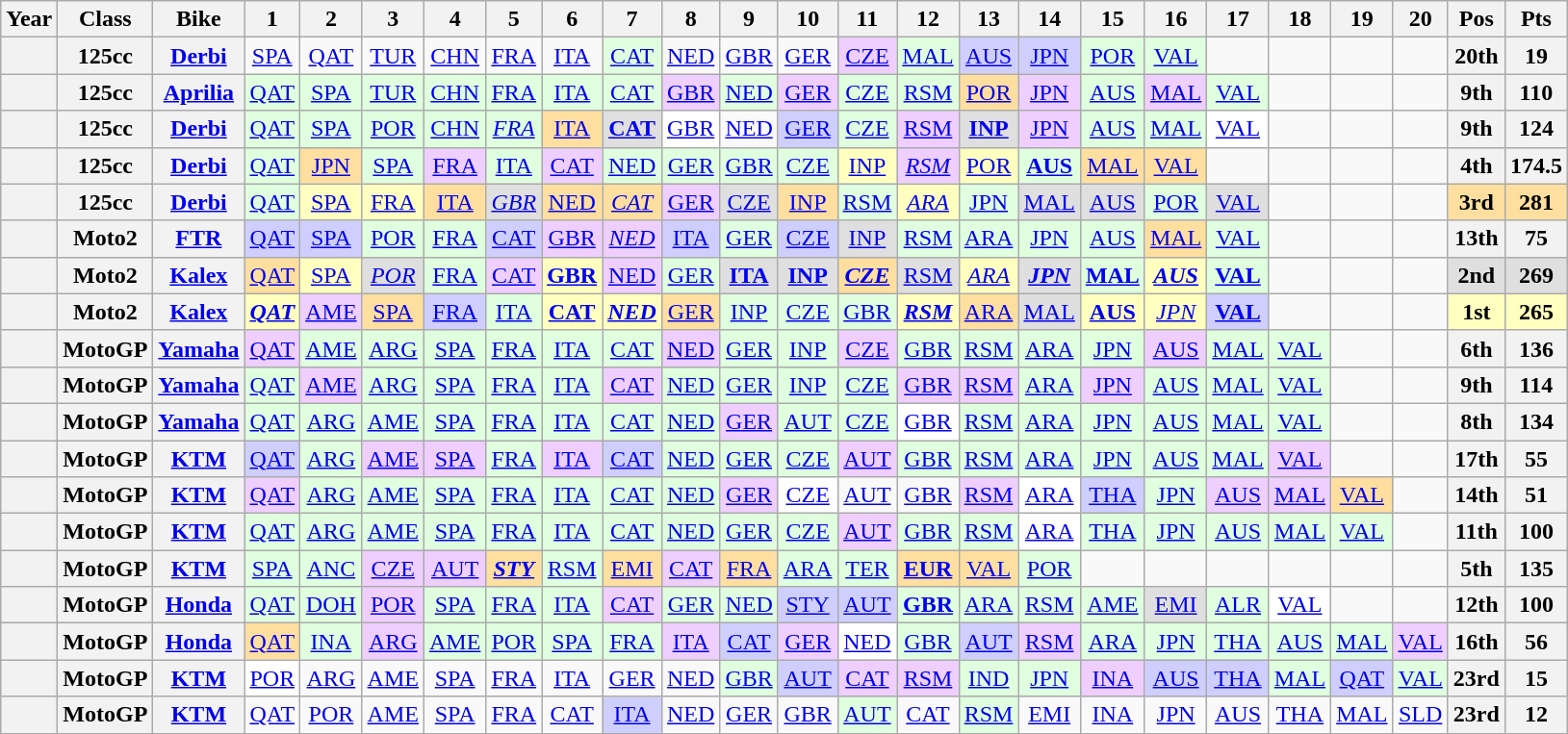<table class="wikitable" style="text-align:center">
<tr>
<th>Year</th>
<th>Class</th>
<th>Bike</th>
<th>1</th>
<th>2</th>
<th>3</th>
<th>4</th>
<th>5</th>
<th>6</th>
<th>7</th>
<th>8</th>
<th>9</th>
<th>10</th>
<th>11</th>
<th>12</th>
<th>13</th>
<th>14</th>
<th>15</th>
<th>16</th>
<th>17</th>
<th>18</th>
<th>19</th>
<th>20</th>
<th>Pos</th>
<th>Pts</th>
</tr>
<tr>
<th></th>
<th>125cc</th>
<th><a href='#'>Derbi</a></th>
<td><a href='#'>SPA</a></td>
<td><a href='#'>QAT</a></td>
<td><a href='#'>TUR</a></td>
<td><a href='#'>CHN</a></td>
<td><a href='#'>FRA</a></td>
<td><a href='#'>ITA</a></td>
<td style="background:#dfffdf;"><a href='#'>CAT</a><br></td>
<td><a href='#'>NED</a></td>
<td><a href='#'>GBR</a></td>
<td><a href='#'>GER</a></td>
<td style="background:#efcfff;"><a href='#'>CZE</a><br></td>
<td style="background:#dfffdf;"><a href='#'>MAL</a><br></td>
<td style="background:#cfcfff;"><a href='#'>AUS</a><br></td>
<td style="background:#cfcfff;"><a href='#'>JPN</a><br></td>
<td style="background:#dfffdf;"><a href='#'>POR</a><br></td>
<td style="background:#dfffdf;"><a href='#'>VAL</a><br></td>
<td></td>
<td></td>
<td></td>
<td></td>
<th>20th</th>
<th>19</th>
</tr>
<tr>
<th></th>
<th>125cc</th>
<th><a href='#'>Aprilia</a></th>
<td style="background:#dfffdf;"><a href='#'>QAT</a><br></td>
<td style="background:#dfffdf;"><a href='#'>SPA</a><br></td>
<td style="background:#dfffdf;"><a href='#'>TUR</a><br></td>
<td style="background:#dfffdf;"><a href='#'>CHN</a><br></td>
<td style="background:#dfffdf;"><a href='#'>FRA</a><br></td>
<td style="background:#dfffdf;"><a href='#'>ITA</a><br></td>
<td style="background:#dfffdf;"><a href='#'>CAT</a><br></td>
<td style="background:#efcfff;"><a href='#'>GBR</a><br></td>
<td style="background:#dfffdf;"><a href='#'>NED</a><br></td>
<td style="background:#efcfff;"><a href='#'>GER</a><br></td>
<td style="background:#dfffdf;"><a href='#'>CZE</a><br></td>
<td style="background:#dfffdf;"><a href='#'>RSM</a><br></td>
<td style="background:#ffdf9f;"><a href='#'>POR</a><br></td>
<td style="background:#efcfff;"><a href='#'>JPN</a><br></td>
<td style="background:#dfffdf;"><a href='#'>AUS</a><br></td>
<td style="background:#efcfff;"><a href='#'>MAL</a><br></td>
<td style="background:#dfffdf;"><a href='#'>VAL</a><br></td>
<td></td>
<td></td>
<td></td>
<th>9th</th>
<th>110</th>
</tr>
<tr>
<th></th>
<th>125cc</th>
<th><a href='#'>Derbi</a></th>
<td style="background:#dfffdf;"><a href='#'>QAT</a><br></td>
<td style="background:#dfffdf;"><a href='#'>SPA</a><br></td>
<td style="background:#dfffdf;"><a href='#'>POR</a><br></td>
<td style="background:#dfffdf;"><a href='#'>CHN</a><br></td>
<td style="background:#dfffdf;"><em><a href='#'>FRA</a></em><br></td>
<td style="background:#ffdf9f;"><a href='#'>ITA</a><br></td>
<td style="background:#dfdfdf;"><strong><a href='#'>CAT</a></strong><br></td>
<td style="background:#ffffff;"><a href='#'>GBR</a><br></td>
<td><a href='#'>NED</a></td>
<td style="background:#cfcfff;"><a href='#'>GER</a><br></td>
<td style="background:#dfffdf;"><a href='#'>CZE</a> <br></td>
<td style="background:#efcfff;"><a href='#'>RSM</a><br></td>
<td style="background:#dfdfdf;"><strong><a href='#'>INP</a></strong><br></td>
<td style="background:#efcfff;"><a href='#'>JPN</a><br></td>
<td style="background:#dfffdf;"><a href='#'>AUS</a><br></td>
<td style="background:#dfffdf;"><a href='#'>MAL</a><br></td>
<td style="background:#ffffff;"><a href='#'>VAL</a><br></td>
<td></td>
<td></td>
<td></td>
<th>9th</th>
<th>124</th>
</tr>
<tr>
<th></th>
<th>125cc</th>
<th><a href='#'>Derbi</a></th>
<td style="background:#dfffdf;"><a href='#'>QAT</a><br></td>
<td style="background:#ffdf9f;"><a href='#'>JPN</a><br></td>
<td style="background:#dfffdf;"><a href='#'>SPA</a><br></td>
<td style="background:#efcfff;"><a href='#'>FRA</a><br></td>
<td style="background:#dfffdf;"><a href='#'>ITA</a><br></td>
<td style="background:#efcfff;"><a href='#'>CAT</a><br></td>
<td style="background:#dfffdf;"><a href='#'>NED</a><br></td>
<td style="background:#dfffdf;"><a href='#'>GER</a><br></td>
<td style="background:#dfffdf;"><a href='#'>GBR</a><br></td>
<td style="background:#dfffdf;"><a href='#'>CZE</a><br></td>
<td style="background:#ffffbf;"><a href='#'>INP</a><br></td>
<td style="background:#efcfff;"><em><a href='#'>RSM</a></em><br></td>
<td style="background:#ffffbf;"><a href='#'>POR</a><br></td>
<td style="background:#dfffdf;"><strong><a href='#'>AUS</a></strong><br></td>
<td style="background:#ffdf9f;"><a href='#'>MAL</a><br></td>
<td style="background:#ffdf9f;"><a href='#'>VAL</a><br></td>
<td></td>
<td></td>
<td></td>
<td></td>
<th>4th</th>
<th>174.5</th>
</tr>
<tr>
<th></th>
<th>125cc</th>
<th><a href='#'>Derbi</a></th>
<td style="background:#dfffdf;"><a href='#'>QAT</a><br></td>
<td style="background:#ffffbf;"><a href='#'>SPA</a><br></td>
<td style="background:#ffffbf;"><a href='#'>FRA</a><br></td>
<td style="background:#ffdf9f;"><a href='#'>ITA</a><br></td>
<td style="background:#dfdfdf;"><em><a href='#'>GBR</a></em><br></td>
<td style="background:#ffdf9f;"><a href='#'>NED</a><br></td>
<td style="background:#ffdf9f;"><em><a href='#'>CAT</a></em><br></td>
<td style="background:#efcfff;"><a href='#'>GER</a><br></td>
<td style="background:#dfdfdf;"><a href='#'>CZE</a><br></td>
<td style="background:#ffdf9f;"><a href='#'>INP</a><br></td>
<td style="background:#dfffdf;"><a href='#'>RSM</a><br></td>
<td style="background:#ffffbf;"><em><a href='#'>ARA</a></em><br></td>
<td style="background:#dfffdf;"><a href='#'>JPN</a><br></td>
<td style="background:#dfdfdf;"><a href='#'>MAL</a><br></td>
<td style="background:#dfdfdf;"><a href='#'>AUS</a><br></td>
<td style="background:#dfffdf;"><a href='#'>POR</a><br></td>
<td style="background:#dfdfdf;"><a href='#'>VAL</a><br></td>
<td></td>
<td></td>
<td></td>
<th style="background:#ffdf9f;">3rd</th>
<th style="background:#ffdf9f;">281</th>
</tr>
<tr>
<th></th>
<th>Moto2</th>
<th><a href='#'>FTR</a></th>
<td style="background:#cfcfff;"><a href='#'>QAT</a><br></td>
<td style="background:#cfcfff;"><a href='#'>SPA</a><br></td>
<td style="background:#dfffdf;"><a href='#'>POR</a><br></td>
<td style="background:#dfffdf;"><a href='#'>FRA</a><br></td>
<td style="background:#cfcfff;"><a href='#'>CAT</a><br></td>
<td style="background:#efcfff;"><a href='#'>GBR</a><br></td>
<td style="background:#efcfff;"><em><a href='#'>NED</a></em><br></td>
<td style="background:#cfcfff;"><a href='#'>ITA</a><br></td>
<td style="background:#dfffdf;"><a href='#'>GER</a><br></td>
<td style="background:#cfcfff;"><a href='#'>CZE</a><br></td>
<td style="background:#dfdfdf;"><a href='#'>INP</a><br></td>
<td style="background:#dfffdf;"><a href='#'>RSM</a><br></td>
<td style="background:#dfffdf;"><a href='#'>ARA</a><br></td>
<td style="background:#dfffdf;"><a href='#'>JPN</a><br></td>
<td style="background:#dfffdf;"><a href='#'>AUS</a><br></td>
<td style="background:#ffdf9f;"><a href='#'>MAL</a><br></td>
<td style="background:#dfffdf;"><a href='#'>VAL</a><br></td>
<td></td>
<td></td>
<td></td>
<th>13th</th>
<th>75</th>
</tr>
<tr>
<th></th>
<th>Moto2</th>
<th><a href='#'>Kalex</a></th>
<td style="background:#ffdf9f;"><a href='#'>QAT</a><br></td>
<td style="background:#ffffbf;"><a href='#'>SPA</a><br></td>
<td style="background:#dfdfdf;"><em><a href='#'>POR</a></em><br></td>
<td style="background:#dfffdf;"><a href='#'>FRA</a><br></td>
<td style="background:#efcfff;"><a href='#'>CAT</a><br></td>
<td style="background:#ffffbf;"><strong><a href='#'>GBR</a></strong><br></td>
<td style="background:#efcfff;"><a href='#'>NED</a><br></td>
<td style="background:#dfffdf;"><a href='#'>GER</a><br></td>
<td style="background:#dfdfdf;"><strong><a href='#'>ITA</a></strong><br></td>
<td style="background:#dfdfdf;"><strong><a href='#'>INP</a></strong><br></td>
<td style="background:#ffdf9f;"><strong><em><a href='#'>CZE</a></em></strong><br></td>
<td style="background:#dfdfdf;"><a href='#'>RSM</a><br></td>
<td style="background:#ffffbf;"><em><a href='#'>ARA</a></em><br></td>
<td style="background:#dfdfdf;"><strong><em><a href='#'>JPN</a></em></strong><br></td>
<td style="background:#dfffdf;"><strong><a href='#'>MAL</a></strong><br></td>
<td style="background:#ffffbf;"><strong><em><a href='#'>AUS</a></em></strong><br></td>
<td style="background:#dfffdf;"><strong><a href='#'>VAL</a></strong><br></td>
<td></td>
<td></td>
<td></td>
<th style="background:#dfdfdf;">2nd</th>
<th style="background:#dfdfdf;">269</th>
</tr>
<tr>
<th></th>
<th>Moto2</th>
<th><a href='#'>Kalex</a></th>
<td style="background:#ffffbf;"><strong><em><a href='#'>QAT</a></em></strong><br></td>
<td style="background:#efcfff;"><a href='#'>AME</a><br></td>
<td style="background:#ffdf9f;"><a href='#'>SPA</a><br></td>
<td style="background:#cfcfff;"><a href='#'>FRA</a><br></td>
<td style="background:#dfffdf;"><a href='#'>ITA</a><br></td>
<td style="background:#ffffbf;"><strong><a href='#'>CAT</a></strong><br></td>
<td style="background:#ffffbf;"><strong><em><a href='#'>NED</a></em></strong><br></td>
<td style="background:#ffdf9f;"><a href='#'>GER</a><br></td>
<td style="background:#dfffdf;"><a href='#'>INP</a><br></td>
<td style="background:#dfffdf;"><a href='#'>CZE</a><br></td>
<td style="background:#dfffdf;"><a href='#'>GBR</a><br></td>
<td style="background:#ffffbf;"><strong><em><a href='#'>RSM</a></em></strong><br></td>
<td style="background:#ffdf9f;"><a href='#'>ARA</a><br></td>
<td style="background:#dfdfdf;"><a href='#'>MAL</a><br></td>
<td style="background:#ffffbf;"><strong><a href='#'>AUS</a></strong><br></td>
<td style="background:#ffffbf;"><em><a href='#'>JPN</a></em><br></td>
<td style="background:#cfcfff;"><strong><a href='#'>VAL</a></strong><br></td>
<td></td>
<td></td>
<td></td>
<th style="background:#ffffbf;">1st</th>
<th style="background:#ffffbf;">265</th>
</tr>
<tr>
<th></th>
<th>MotoGP</th>
<th><a href='#'>Yamaha</a></th>
<td style="background:#efcfff;"><a href='#'>QAT</a><br></td>
<td style="background:#dfffdf;"><a href='#'>AME</a><br></td>
<td style="background:#dfffdf;"><a href='#'>ARG</a><br></td>
<td style="background:#dfffdf;"><a href='#'>SPA</a><br></td>
<td style="background:#dfffdf;"><a href='#'>FRA</a><br></td>
<td style="background:#dfffdf;"><a href='#'>ITA</a><br></td>
<td style="background:#dfffdf;"><a href='#'>CAT</a><br></td>
<td style="background:#efcfff;"><a href='#'>NED</a><br></td>
<td style="background:#dfffdf;"><a href='#'>GER</a><br></td>
<td style="background:#dfffdf;"><a href='#'>INP</a><br></td>
<td style="background:#efcfff;"><a href='#'>CZE</a><br></td>
<td style="background:#dfffdf;"><a href='#'>GBR</a><br></td>
<td style="background:#dfffdf;"><a href='#'>RSM</a><br></td>
<td style="background:#dfffdf;"><a href='#'>ARA</a><br></td>
<td style="background:#dfffdf;"><a href='#'>JPN</a><br></td>
<td style="background:#efcfff;"><a href='#'>AUS</a><br></td>
<td style="background:#dfffdf;"><a href='#'>MAL</a><br></td>
<td style="background:#dfffdf;"><a href='#'>VAL</a><br></td>
<td></td>
<td></td>
<th>6th</th>
<th>136</th>
</tr>
<tr>
<th></th>
<th>MotoGP</th>
<th><a href='#'>Yamaha</a></th>
<td style="background:#dfffdf;"><a href='#'>QAT</a><br></td>
<td style="background:#efcfff;"><a href='#'>AME</a><br></td>
<td style="background:#dfffdf;"><a href='#'>ARG</a><br></td>
<td style="background:#dfffdf;"><a href='#'>SPA</a><br></td>
<td style="background:#dfffdf;"><a href='#'>FRA</a><br></td>
<td style="background:#dfffdf;"><a href='#'>ITA</a><br></td>
<td style="background:#efcfff;"><a href='#'>CAT</a><br></td>
<td style="background:#dfffdf;"><a href='#'>NED</a><br></td>
<td style="background:#dfffdf;"><a href='#'>GER</a><br></td>
<td style="background:#dfffdf;"><a href='#'>INP</a><br></td>
<td style="background:#dfffdf;"><a href='#'>CZE</a><br></td>
<td style="background:#efcfff;"><a href='#'>GBR</a><br></td>
<td style="background:#efcfff;"><a href='#'>RSM</a><br></td>
<td style="background:#dfffdf;"><a href='#'>ARA</a><br></td>
<td style="background:#efcfff;"><a href='#'>JPN</a><br></td>
<td style="background:#dfffdf;"><a href='#'>AUS</a><br></td>
<td style="background:#dfffdf;"><a href='#'>MAL</a><br></td>
<td style="background:#dfffdf;"><a href='#'>VAL</a><br></td>
<td></td>
<td></td>
<th>9th</th>
<th>114</th>
</tr>
<tr>
<th></th>
<th>MotoGP</th>
<th><a href='#'>Yamaha</a></th>
<td style="background:#dfffdf;"><a href='#'>QAT</a><br></td>
<td style="background:#dfffdf;"><a href='#'>ARG</a><br></td>
<td style="background:#dfffdf;"><a href='#'>AME</a><br></td>
<td style="background:#dfffdf;"><a href='#'>SPA</a><br></td>
<td style="background:#dfffdf;"><a href='#'>FRA</a><br></td>
<td style="background:#dfffdf;"><a href='#'>ITA</a><br></td>
<td style="background:#dfffdf;"><a href='#'>CAT</a><br></td>
<td style="background:#dfffdf;"><a href='#'>NED</a><br></td>
<td style="background:#efcfff;"><a href='#'>GER</a><br></td>
<td style="background:#dfffdf;"><a href='#'>AUT</a><br></td>
<td style="background:#dfffdf;"><a href='#'>CZE</a><br></td>
<td style="background:#ffffff;"><a href='#'>GBR</a><br></td>
<td style="background:#dfffdf;"><a href='#'>RSM</a><br></td>
<td style="background:#dfffdf;"><a href='#'>ARA</a><br></td>
<td style="background:#dfffdf;"><a href='#'>JPN</a><br></td>
<td style="background:#dfffdf;"><a href='#'>AUS</a><br></td>
<td style="background:#dfffdf;"><a href='#'>MAL</a><br></td>
<td style="background:#dfffdf;"><a href='#'>VAL</a><br></td>
<td></td>
<td></td>
<th>8th</th>
<th>134</th>
</tr>
<tr>
<th></th>
<th>MotoGP</th>
<th><a href='#'>KTM</a></th>
<td style="background:#cfcfff;"><a href='#'>QAT</a><br></td>
<td style="background:#dfffdf;"><a href='#'>ARG</a><br></td>
<td style="background:#efcfff;"><a href='#'>AME</a><br></td>
<td style="background:#efcfff;"><a href='#'>SPA</a><br></td>
<td style="background:#dfffdf;"><a href='#'>FRA</a><br></td>
<td style="background:#efcfff;"><a href='#'>ITA</a><br></td>
<td style="background:#cfcfff;"><a href='#'>CAT</a><br></td>
<td style="background:#dfffdf;"><a href='#'>NED</a><br></td>
<td style="background:#dfffdf;"><a href='#'>GER</a><br></td>
<td style="background:#dfffdf;"><a href='#'>CZE</a><br></td>
<td style="background:#efcfff;"><a href='#'>AUT</a><br></td>
<td style="background:#dfffdf;"><a href='#'>GBR</a><br></td>
<td style="background:#dfffdf;"><a href='#'>RSM</a><br></td>
<td style="background:#dfffdf;"><a href='#'>ARA</a><br></td>
<td style="background:#dfffdf;"><a href='#'>JPN</a><br></td>
<td style="background:#dfffdf;"><a href='#'>AUS</a><br></td>
<td style="background:#dfffdf;"><a href='#'>MAL</a><br></td>
<td style="background:#efcfff;"><a href='#'>VAL</a><br></td>
<td></td>
<td></td>
<th>17th</th>
<th>55</th>
</tr>
<tr>
<th></th>
<th>MotoGP</th>
<th><a href='#'>KTM</a></th>
<td style="background:#efcfff;"><a href='#'>QAT</a><br></td>
<td style="background:#dfffdf;"><a href='#'>ARG</a><br></td>
<td style="background:#dfffdf;"><a href='#'>AME</a><br></td>
<td style="background:#dfffdf;"><a href='#'>SPA</a><br></td>
<td style="background:#dfffdf;"><a href='#'>FRA</a><br></td>
<td style="background:#dfffdf;"><a href='#'>ITA</a><br></td>
<td style="background:#dfffdf;"><a href='#'>CAT</a><br></td>
<td style="background:#dfffdf;"><a href='#'>NED</a><br></td>
<td style="background:#efcfff;"><a href='#'>GER</a><br></td>
<td style="background:#ffffff;"><a href='#'>CZE</a><br></td>
<td><a href='#'>AUT</a></td>
<td><a href='#'>GBR</a></td>
<td style="background:#efcfff;"><a href='#'>RSM</a><br></td>
<td style="background:#ffffff;"><a href='#'>ARA</a><br></td>
<td style="background:#cfcfff;"><a href='#'>THA</a><br></td>
<td style="background:#dfffdf;"><a href='#'>JPN</a><br></td>
<td style="background:#efcfff;"><a href='#'>AUS</a><br></td>
<td style="background:#efcfff;"><a href='#'>MAL</a><br></td>
<td style="background:#ffdf9f;"><a href='#'>VAL</a><br></td>
<td></td>
<th>14th</th>
<th>51</th>
</tr>
<tr>
<th></th>
<th>MotoGP</th>
<th><a href='#'>KTM</a></th>
<td style="background:#dfffdf;"><a href='#'>QAT</a><br></td>
<td style="background:#dfffdf;"><a href='#'>ARG</a><br></td>
<td style="background:#dfffdf;"><a href='#'>AME</a><br></td>
<td style="background:#dfffdf;"><a href='#'>SPA</a><br></td>
<td style="background:#dfffdf;"><a href='#'>FRA</a><br></td>
<td style="background:#dfffdf;"><a href='#'>ITA</a><br></td>
<td style="background:#dfffdf;"><a href='#'>CAT</a><br></td>
<td style="background:#dfffdf;"><a href='#'>NED</a><br></td>
<td style="background:#dfffdf;"><a href='#'>GER</a><br></td>
<td style="background:#dfffdf;"><a href='#'>CZE</a><br></td>
<td style="background:#efcfff;"><a href='#'>AUT</a><br></td>
<td style="background:#dfffdf;"><a href='#'>GBR</a><br></td>
<td style="background:#dfffdf;"><a href='#'>RSM</a><br></td>
<td style="background:#ffffff;"><a href='#'>ARA</a><br></td>
<td style="background:#dfffdf;"><a href='#'>THA</a><br></td>
<td style="background:#dfffdf;"><a href='#'>JPN</a><br></td>
<td style="background:#dfffdf;"><a href='#'>AUS</a><br></td>
<td style="background:#dfffdf;"><a href='#'>MAL</a><br></td>
<td style="background:#dfffdf;"><a href='#'>VAL</a><br></td>
<td></td>
<th>11th</th>
<th>100</th>
</tr>
<tr>
<th></th>
<th>MotoGP</th>
<th><a href='#'>KTM</a></th>
<td style="background:#dfffdf;"><a href='#'>SPA</a><br></td>
<td style="background:#dfffdf;"><a href='#'>ANC</a><br></td>
<td style="background:#efcfff;"><a href='#'>CZE</a><br></td>
<td style="background:#efcfff;"><a href='#'>AUT</a><br></td>
<td style="background:#ffdf9f;"><strong><em><a href='#'>STY</a></em></strong><br></td>
<td style="background:#dfffdf;"><a href='#'>RSM</a><br></td>
<td style="background:#ffdf9f;"><a href='#'>EMI</a><br></td>
<td style="background:#efcfff;"><a href='#'>CAT</a><br></td>
<td style="background:#ffdf9f;"><a href='#'>FRA</a><br></td>
<td style="background:#dfffdf;"><a href='#'>ARA</a><br></td>
<td style="background:#dfffdf;"><a href='#'>TER</a><br></td>
<td style="background:#ffdf9f;"><strong><a href='#'>EUR</a></strong><br></td>
<td style="background:#ffdf9f;"><a href='#'>VAL</a><br></td>
<td style="background:#dfffdf;"><a href='#'>POR</a><br></td>
<td></td>
<td></td>
<td></td>
<td></td>
<td></td>
<td></td>
<th>5th</th>
<th>135</th>
</tr>
<tr>
<th></th>
<th>MotoGP</th>
<th><a href='#'>Honda</a></th>
<td style="background:#dfffdf;"><a href='#'>QAT</a><br></td>
<td style="background:#dfffdf;"><a href='#'>DOH</a><br></td>
<td style="background:#efcfff;"><a href='#'>POR</a><br></td>
<td style="background:#dfffdf;"><a href='#'>SPA</a><br></td>
<td style="background:#dfffdf;"><a href='#'>FRA</a><br></td>
<td style="background:#dfffdf;"><a href='#'>ITA</a><br></td>
<td style="background:#efcfff;"><a href='#'>CAT</a><br></td>
<td style="background:#dfffdf;"><a href='#'>GER</a><br></td>
<td style="background:#dfffdf;"><a href='#'>NED</a><br></td>
<td style="background:#cfcfff;"><a href='#'>STY</a><br></td>
<td style="background:#cfcfff;"><a href='#'>AUT</a><br></td>
<td style="background:#dfffdf;"><strong><a href='#'>GBR</a></strong><br></td>
<td style="background:#dfffdf;"><a href='#'>ARA</a><br></td>
<td style="background:#dfffdf;"><a href='#'>RSM</a><br></td>
<td style="background:#dfffdf;"><a href='#'>AME</a><br></td>
<td style="background:#dfdfdf;"><a href='#'>EMI</a><br></td>
<td style="background:#dfffdf;"><a href='#'>ALR</a><br></td>
<td style="background:#ffffff;"><a href='#'>VAL</a><br></td>
<td></td>
<td></td>
<th>12th</th>
<th>100</th>
</tr>
<tr>
<th></th>
<th>MotoGP</th>
<th><a href='#'>Honda</a></th>
<td style="background:#ffdf9f;"><a href='#'>QAT</a><br></td>
<td style="background:#dfffdf;"><a href='#'>INA</a><br></td>
<td style="background:#efcfff;"><a href='#'>ARG</a><br></td>
<td style="background:#dfffdf;"><a href='#'>AME</a><br></td>
<td style="background:#dfffdf;"><a href='#'>POR</a><br></td>
<td style="background:#dfffdf;"><a href='#'>SPA</a><br></td>
<td style="background:#dfffdf;"><a href='#'>FRA</a><br></td>
<td style="background:#efcfff;"><a href='#'>ITA</a><br></td>
<td style="background:#cfcfff;"><a href='#'>CAT</a><br></td>
<td style="background:#efcfff;"><a href='#'>GER</a><br></td>
<td style="background:#ffffff;"><a href='#'>NED</a><br></td>
<td style="background:#dfffdf;"><a href='#'>GBR</a><br></td>
<td style="background:#cfcfff;"><a href='#'>AUT</a><br></td>
<td style="background:#efcfff;"><a href='#'>RSM</a><br></td>
<td style="background:#dfffdf;"><a href='#'>ARA</a><br></td>
<td style="background:#dfffdf;"><a href='#'>JPN</a><br></td>
<td style="background:#dfffdf;"><a href='#'>THA</a><br></td>
<td style="background:#dfffdf;"><a href='#'>AUS</a><br></td>
<td style="background:#dfffdf;"><a href='#'>MAL</a><br></td>
<td style="background:#efcfff;"><a href='#'>VAL</a><br></td>
<th>16th</th>
<th>56</th>
</tr>
<tr>
<th></th>
<th>MotoGP</th>
<th><a href='#'>KTM</a></th>
<td style="background:#ffffff;"><a href='#'>POR</a><br></td>
<td><a href='#'>ARG</a></td>
<td><a href='#'>AME</a></td>
<td><a href='#'>SPA</a></td>
<td><a href='#'>FRA</a></td>
<td><a href='#'>ITA</a></td>
<td><a href='#'>GER</a></td>
<td><a href='#'>NED</a></td>
<td style="background:#dfffdf;"><a href='#'>GBR</a><br></td>
<td style="background:#cfcfff;"><a href='#'>AUT</a><br></td>
<td style="background:#efcfff;"><a href='#'>CAT</a><br></td>
<td style="background:#efcfff;"><a href='#'>RSM</a><br></td>
<td style="background:#dfffdf;"><a href='#'>IND</a><br></td>
<td style="background:#dfffdf;"><a href='#'>JPN</a><br></td>
<td style="background:#efcfff;"><a href='#'>INA</a><br></td>
<td style="background:#cfcfff;"><a href='#'>AUS</a><br></td>
<td style="background:#cfcfff;"><a href='#'>THA</a><br></td>
<td style="background:#dfffdf;"><a href='#'>MAL</a><br></td>
<td style="background:#cfcfff;"><a href='#'>QAT</a><br></td>
<td style="background:#dfffdf;"><a href='#'>VAL</a><br></td>
<th>23rd</th>
<th>15</th>
</tr>
<tr>
<th></th>
<th>MotoGP</th>
<th><a href='#'>KTM</a></th>
<td><a href='#'>QAT</a></td>
<td><a href='#'>POR</a></td>
<td><a href='#'>AME</a><br></td>
<td><a href='#'>SPA</a></td>
<td><a href='#'>FRA</a></td>
<td><a href='#'>CAT</a></td>
<td style="background:#cfcfff;"><a href='#'>ITA</a><br></td>
<td><a href='#'>NED</a></td>
<td><a href='#'>GER</a></td>
<td><a href='#'>GBR</a></td>
<td style="background:#DFFFDF;"><a href='#'>AUT</a><br></td>
<td><a href='#'>CAT</a></td>
<td style="background:#DFFFDF;"><a href='#'>RSM</a><br></td>
<td><a href='#'>EMI</a></td>
<td><a href='#'>INA</a></td>
<td><a href='#'>JPN</a></td>
<td><a href='#'>AUS</a></td>
<td><a href='#'>THA</a></td>
<td><a href='#'>MAL</a></td>
<td><a href='#'>SLD</a></td>
<th>23rd</th>
<th>12</th>
</tr>
</table>
